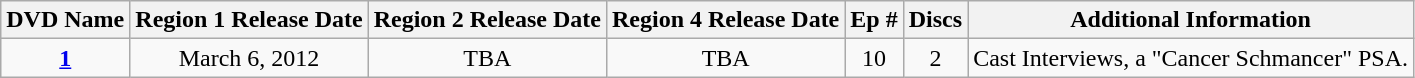<table class="wikitable">
<tr>
<th>DVD Name</th>
<th>Region 1 Release Date</th>
<th>Region 2 Release Date</th>
<th>Region 4 Release Date</th>
<th>Ep #</th>
<th>Discs</th>
<th>Additional Information</th>
</tr>
<tr>
<td style="text-align:center;"><strong><a href='#'>1</a></strong></td>
<td style="text-align:center;">March 6, 2012</td>
<td style="text-align:center;">TBA</td>
<td style="text-align:center;">TBA</td>
<td style="text-align:center;">10</td>
<td style="text-align:center;">2</td>
<td>Cast Interviews, a "Cancer Schmancer" PSA.</td>
</tr>
</table>
